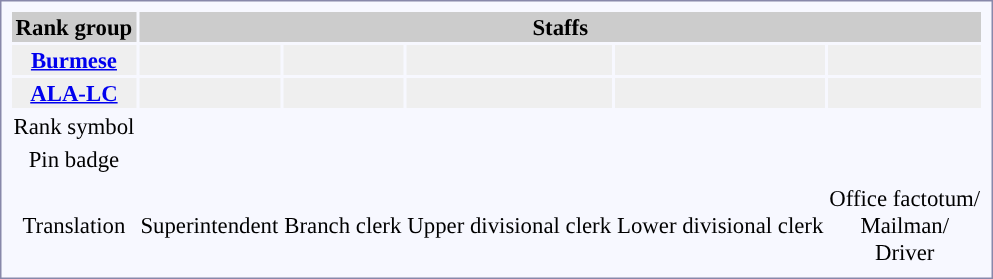<table style="border:1px solid #8888aa; background-color:#f7f8ff; padding:5px; font-size:95%; margin: 0px 12px 12px 0px;">
<tr style="text-align:center; background:#cccccc;">
<th>Rank group</th>
<th colspan=5>Staffs</th>
</tr>
<tr style="text-align:center; background:#efefef;">
<th><a href='#'>Burmese</a></th>
<td></td>
<td></td>
<td></td>
<td></td>
<td></td>
</tr>
<tr style="text-align:center; background:#efefef;">
<th><a href='#'>ALA-LC</a></th>
<td></td>
<td></td>
<td></td>
<td></td>
<td></td>
</tr>
<tr style="text-align:center;">
<td>Rank symbol</td>
<td></td>
<td></td>
<td></td>
<td></td>
<td></td>
</tr>
<tr style="text-align:center;">
<td>Pin badge</td>
<td></td>
<td></td>
<td></td>
<td></td>
<td></td>
</tr>
<tr style="text-align:center;">
<td colspan=6></td>
</tr>
<tr style="text-align:center;">
<td>Translation</td>
<td>Superintendent</td>
<td>Branch clerk</td>
<td>Upper divisional clerk</td>
<td>Lower divisional clerk</td>
<td>Office factotum/<br>Mailman/<br>Driver</td>
</tr>
</table>
